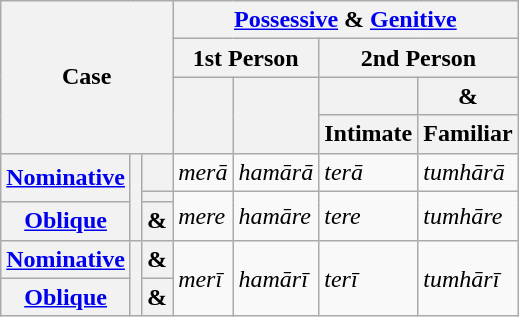<table class="wikitable">
<tr>
<th colspan="3" rowspan="4">Case</th>
<th colspan="4"><a href='#'>Possessive</a> & <a href='#'>Genitive</a></th>
</tr>
<tr>
<th colspan="2">1st Person</th>
<th colspan="2">2nd Person</th>
</tr>
<tr>
<th rowspan="2"></th>
<th rowspan="2"></th>
<th></th>
<th> & </th>
</tr>
<tr>
<th>Intimate</th>
<th>Familiar</th>
</tr>
<tr>
<th rowspan="2"><a href='#'>Nominative</a></th>
<th rowspan="3"></th>
<th></th>
<td><em>merā</em></td>
<td><em>hamārā</em></td>
<td><em>terā</em></td>
<td><em>tumhārā</em></td>
</tr>
<tr>
<th></th>
<td rowspan="2"><em>mere</em></td>
<td rowspan="2"><em>hamāre</em></td>
<td rowspan="2"><em>tere</em></td>
<td rowspan="2"><em>tumhāre</em></td>
</tr>
<tr>
<th><a href='#'>Oblique</a></th>
<th> & </th>
</tr>
<tr>
<th><a href='#'>Nominative</a></th>
<th rowspan="2"></th>
<th> & </th>
<td rowspan="2"><em>merī</em></td>
<td rowspan="2"><em>hamārī</em></td>
<td rowspan="2"><em>terī</em></td>
<td rowspan="2"><em>tumhārī</em></td>
</tr>
<tr>
<th><a href='#'>Oblique</a></th>
<th> & </th>
</tr>
</table>
